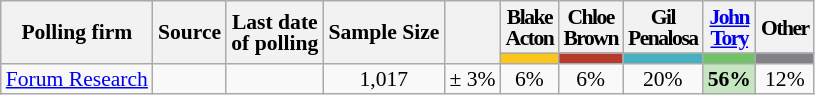<table class="wikitable sortable tpl-blanktable" style="text-align:center; line-height:14px;font-size:90%;">
<tr>
<th rowspan="2">Polling firm</th>
<th rowspan="2" class="unsortable">Source</th>
<th rowspan="2">Last date<br>of polling</th>
<th rowspan="2" class="unsortable">Sample Size</th>
<th rowspan="2"></th>
<th style="width:25px;letter-spacing:-1px;">Blake Acton</th>
<th style="width:25px;letter-spacing:-1px;">Chloe Brown</th>
<th style="width:25px;letter-spacing:-1px;">Gil Penalosa</th>
<th style="width:25px;letter-spacing:-1px;"><a href='#'>John Tory</a></th>
<th style="width:25px;letter-spacing:-1px;">Other</th>
</tr>
<tr class="sorttop">
<th style="background-color:#FAC51C;"></th>
<th style="background-color:#B53B2C;"></th>
<th style="background-color:#47b1c1;"></th>
<th style="background-color:#72C267;"></th>
<th style="background-color:#808285;"></th>
</tr>
<tr>
<td><a href='#'>Forum Research</a></td>
<td></td>
<td></td>
<td>1,017</td>
<td>± 3%</td>
<td>6%</td>
<td>6%</td>
<td>20%</td>
<td style="background-color:#C6E6C2;"><strong>56%</strong></td>
<td>12%</td>
</tr>
</table>
